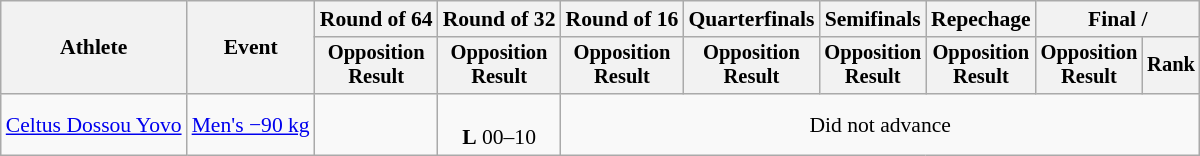<table class="wikitable" style="font-size:90%">
<tr>
<th rowspan="2">Athlete</th>
<th rowspan="2">Event</th>
<th>Round of 64</th>
<th>Round of 32</th>
<th>Round of 16</th>
<th>Quarterfinals</th>
<th>Semifinals</th>
<th>Repechage</th>
<th colspan=2>Final / </th>
</tr>
<tr style="font-size:95%">
<th>Opposition<br>Result</th>
<th>Opposition<br>Result</th>
<th>Opposition<br>Result</th>
<th>Opposition<br>Result</th>
<th>Opposition<br>Result</th>
<th>Opposition<br>Result</th>
<th>Opposition<br>Result</th>
<th>Rank</th>
</tr>
<tr align=center>
<td align=left><a href='#'>Celtus Dossou Yovo</a></td>
<td align=left><a href='#'>Men's −90 kg</a></td>
<td></td>
<td><br><strong>L</strong> 00–10</td>
<td colspan=6>Did not advance</td>
</tr>
</table>
